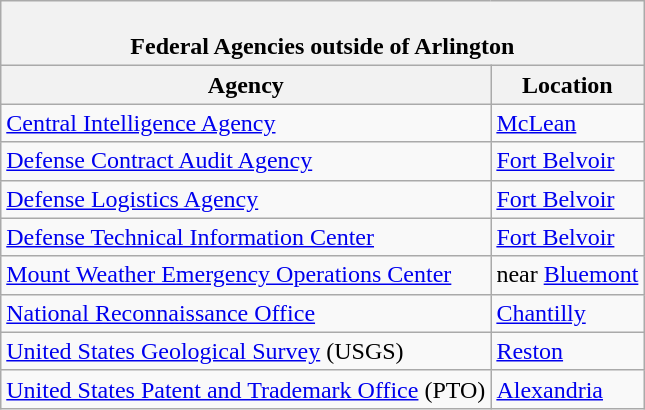<table class=wikitable>
<tr>
<th colspan=2><br><span><strong>Federal Agencies outside of Arlington</strong></span></th>
</tr>
<tr>
<th>Agency</th>
<th>Location</th>
</tr>
<tr>
<td><a href='#'>Central Intelligence Agency</a></td>
<td><a href='#'>McLean</a></td>
</tr>
<tr>
<td><a href='#'>Defense Contract Audit Agency</a></td>
<td><a href='#'>Fort Belvoir</a></td>
</tr>
<tr>
<td><a href='#'>Defense Logistics Agency</a></td>
<td><a href='#'>Fort Belvoir</a></td>
</tr>
<tr>
<td><a href='#'>Defense Technical Information Center</a></td>
<td><a href='#'>Fort Belvoir</a></td>
</tr>
<tr>
<td><a href='#'>Mount Weather Emergency Operations Center</a></td>
<td>near <a href='#'>Bluemont</a></td>
</tr>
<tr>
<td><a href='#'>National Reconnaissance Office</a></td>
<td><a href='#'>Chantilly</a></td>
</tr>
<tr>
<td><a href='#'>United States Geological Survey</a> (USGS)</td>
<td><a href='#'>Reston</a></td>
</tr>
<tr>
<td><a href='#'>United States Patent and Trademark Office</a> (PTO)</td>
<td><a href='#'>Alexandria</a></td>
</tr>
</table>
